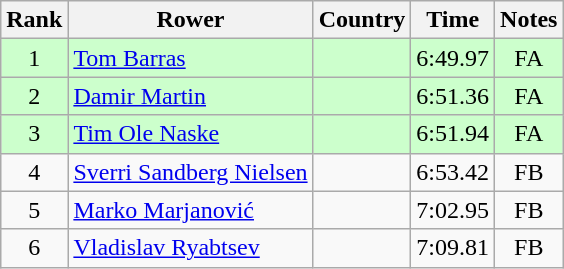<table class="wikitable" style="text-align:center">
<tr>
<th>Rank</th>
<th>Rower</th>
<th>Country</th>
<th>Time</th>
<th>Notes</th>
</tr>
<tr bgcolor=ccffcc>
<td>1</td>
<td align="left"><a href='#'>Tom Barras</a></td>
<td align="left"></td>
<td>6:49.97</td>
<td>FA</td>
</tr>
<tr bgcolor=ccffcc>
<td>2</td>
<td align="left"><a href='#'>Damir Martin</a></td>
<td align="left"></td>
<td>6:51.36</td>
<td>FA</td>
</tr>
<tr bgcolor=ccffcc>
<td>3</td>
<td align="left"><a href='#'>Tim Ole Naske</a></td>
<td align="left"></td>
<td>6:51.94</td>
<td>FA</td>
</tr>
<tr>
<td>4</td>
<td align="left"><a href='#'>Sverri Sandberg Nielsen</a></td>
<td align="left"></td>
<td>6:53.42</td>
<td>FB</td>
</tr>
<tr>
<td>5</td>
<td align="left"><a href='#'>Marko Marjanović</a></td>
<td align="left"></td>
<td>7:02.95</td>
<td>FB</td>
</tr>
<tr>
<td>6</td>
<td align="left"><a href='#'>Vladislav Ryabtsev</a></td>
<td align="left"></td>
<td>7:09.81</td>
<td>FB</td>
</tr>
</table>
